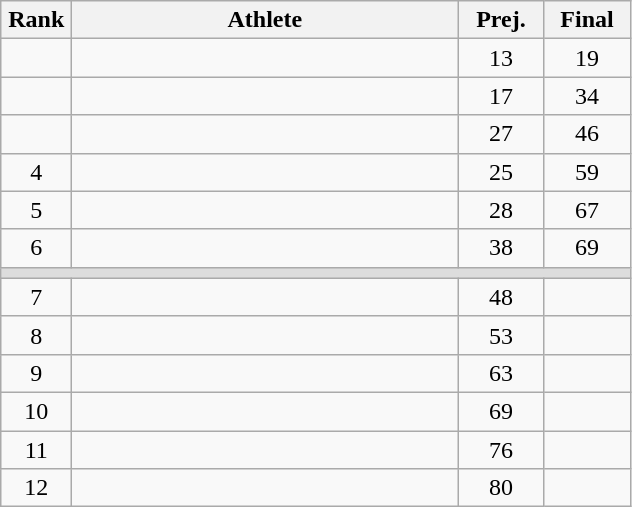<table class=wikitable style="text-align:center">
<tr>
<th width=40>Rank</th>
<th width=250>Athlete</th>
<th width=50>Prej.</th>
<th width=50>Final</th>
</tr>
<tr>
<td></td>
<td align=left></td>
<td>13</td>
<td>19</td>
</tr>
<tr>
<td></td>
<td align=left></td>
<td>17</td>
<td>34</td>
</tr>
<tr>
<td></td>
<td align=left></td>
<td>27</td>
<td>46</td>
</tr>
<tr>
<td>4</td>
<td align=left></td>
<td>25</td>
<td>59</td>
</tr>
<tr>
<td>5</td>
<td align=left></td>
<td>28</td>
<td>67</td>
</tr>
<tr>
<td>6</td>
<td align=left></td>
<td>38</td>
<td>69</td>
</tr>
<tr bgcolor=#DDDDDD>
<td colspan=4></td>
</tr>
<tr>
<td>7</td>
<td align=left></td>
<td>48</td>
<td></td>
</tr>
<tr>
<td>8</td>
<td align=left></td>
<td>53</td>
<td></td>
</tr>
<tr>
<td>9</td>
<td align=left></td>
<td>63</td>
<td></td>
</tr>
<tr>
<td>10</td>
<td align=left></td>
<td>69</td>
<td></td>
</tr>
<tr>
<td>11</td>
<td align=left></td>
<td>76</td>
<td></td>
</tr>
<tr>
<td>12</td>
<td align=left></td>
<td>80</td>
<td></td>
</tr>
</table>
